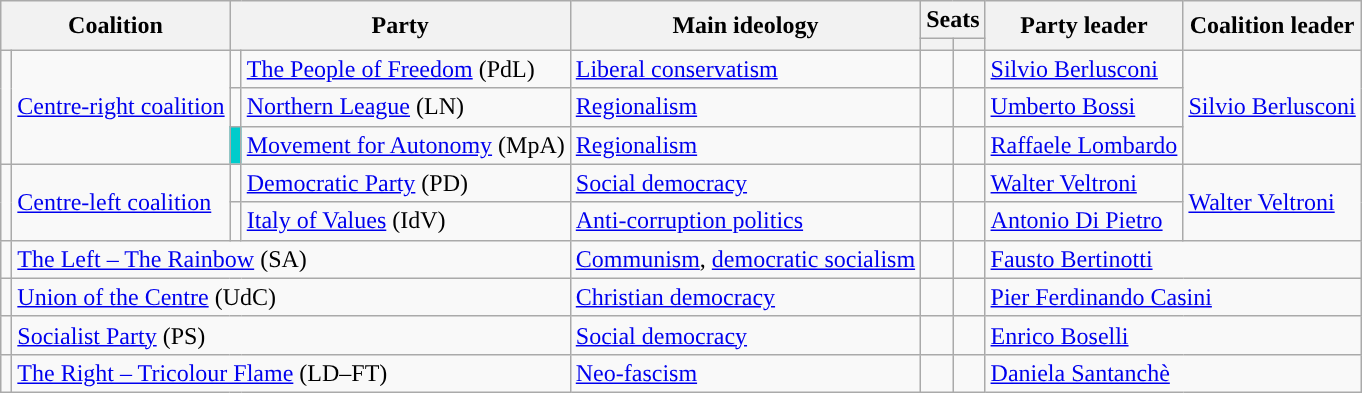<table class=wikitable style="text-align:left">
<tr>
<th colspan="2" rowspan="2">Coalition</th>
<th colspan="2" rowspan="2">Party</th>
<th rowspan="2">Main ideology</th>
<th colspan="2">Seats</th>
<th rowspan="2">Party leader</th>
<th rowspan="2">Coalition leader</th>
</tr>
<tr>
<th></th>
<th></th>
</tr>
<tr>
<td rowspan="3"></td>
<td rowspan="3"><a href='#'>Centre-right coalition</a></td>
<td></td>
<td><a href='#'>The People of Freedom</a> (PdL)</td>
<td><a href='#'>Liberal conservatism</a></td>
<td></td>
<td></td>
<td><a href='#'>Silvio Berlusconi</a></td>
<td rowspan="3"><a href='#'>Silvio Berlusconi</a></td>
</tr>
<tr>
<td></td>
<td><a href='#'>Northern League</a> (LN)</td>
<td><a href='#'>Regionalism</a></td>
<td></td>
<td></td>
<td><a href='#'>Umberto Bossi</a></td>
</tr>
<tr>
<td bgcolor="#00CCCC"></td>
<td><a href='#'>Movement for Autonomy</a> (MpA)</td>
<td><a href='#'>Regionalism</a></td>
<td></td>
<td></td>
<td><a href='#'>Raffaele Lombardo</a></td>
</tr>
<tr>
<td rowspan="2"></td>
<td rowspan="2"><a href='#'>Centre-left coalition</a></td>
<td></td>
<td><a href='#'>Democratic Party</a> (PD)</td>
<td><a href='#'>Social democracy</a></td>
<td></td>
<td></td>
<td><a href='#'>Walter Veltroni</a></td>
<td rowspan="2"><a href='#'>Walter Veltroni</a></td>
</tr>
<tr>
<td></td>
<td><a href='#'>Italy of Values</a> (IdV)</td>
<td><a href='#'>Anti-corruption politics</a></td>
<td></td>
<td></td>
<td><a href='#'>Antonio Di Pietro</a></td>
</tr>
<tr>
<td></td>
<td colspan="3"><a href='#'>The Left – The Rainbow</a> (SA)</td>
<td><a href='#'>Communism</a>, <a href='#'>democratic socialism</a></td>
<td></td>
<td></td>
<td colspan="2"><a href='#'>Fausto Bertinotti</a></td>
</tr>
<tr>
<td></td>
<td colspan="3"><a href='#'>Union of the Centre</a> (UdC)</td>
<td><a href='#'>Christian democracy</a></td>
<td></td>
<td></td>
<td colspan="2"><a href='#'>Pier Ferdinando Casini</a></td>
</tr>
<tr>
<td></td>
<td colspan="3"><a href='#'>Socialist Party</a> (PS)</td>
<td><a href='#'>Social democracy</a></td>
<td></td>
<td></td>
<td colspan="2"><a href='#'>Enrico Boselli</a></td>
</tr>
<tr>
<td></td>
<td colspan="3"><a href='#'>The Right – Tricolour Flame</a> (LD–FT)</td>
<td><a href='#'>Neo-fascism</a></td>
<td></td>
<td></td>
<td colspan="2"><a href='#'>Daniela Santanchè</a></td>
</tr>
</table>
